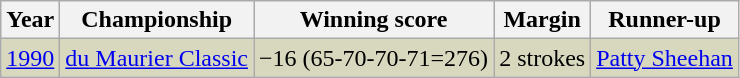<table class="wikitable">
<tr>
<th>Year</th>
<th>Championship</th>
<th>Winning score</th>
<th>Margin</th>
<th>Runner-up</th>
</tr>
<tr style="background:#D8D8BF;">
<td><a href='#'>1990</a></td>
<td><a href='#'>du Maurier Classic</a></td>
<td>−16 (65-70-70-71=276)</td>
<td>2 strokes</td>
<td> <a href='#'>Patty Sheehan</a></td>
</tr>
</table>
